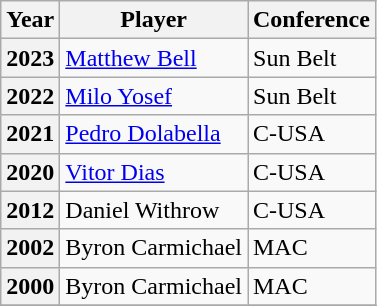<table class="wikitable" style="text-align:left">
<tr>
<th>Year</th>
<th>Player</th>
<th>Conference</th>
</tr>
<tr>
<th rowspan="1">2023</th>
<td align="left"><a href='#'>Matthew Bell</a></td>
<td align="left">Sun Belt</td>
</tr>
<tr>
<th rowspan="1">2022</th>
<td align="left"><a href='#'>Milo Yosef</a></td>
<td align="left">Sun Belt</td>
</tr>
<tr>
<th rowspan="1">2021</th>
<td align="left"><a href='#'>Pedro Dolabella</a></td>
<td align="left">C-USA</td>
</tr>
<tr>
<th rowspan="1">2020</th>
<td align="left"><a href='#'>Vitor Dias</a></td>
<td align="left">C-USA</td>
</tr>
<tr>
<th rowspan="1">2012</th>
<td align="left">Daniel Withrow</td>
<td align="left">C-USA</td>
</tr>
<tr>
<th rowspan="1">2002</th>
<td align="left">Byron Carmichael</td>
<td align="left">MAC</td>
</tr>
<tr>
<th rowspan="1">2000</th>
<td align="left">Byron Carmichael</td>
<td align="left">MAC</td>
</tr>
<tr>
</tr>
</table>
